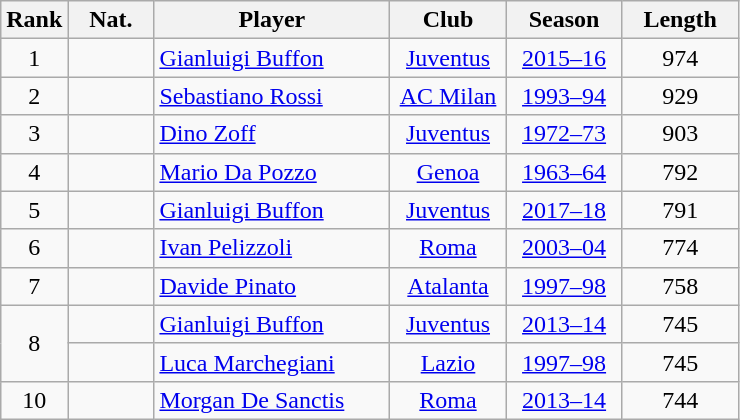<table class=wikitable>
<tr>
<th>Rank</th>
<th width="50px">Nat.</th>
<th width="150px">Player</th>
<th width="70px">Club</th>
<th width="70px">Season</th>
<th width="70px">Length</th>
</tr>
<tr align="center">
<td>1</td>
<td></td>
<td align=left><a href='#'>Gianluigi Buffon</a></td>
<td><a href='#'>Juventus</a></td>
<td><a href='#'>2015–16</a></td>
<td>974</td>
</tr>
<tr align="center">
<td>2</td>
<td></td>
<td align=left><a href='#'>Sebastiano Rossi</a></td>
<td><a href='#'>AC Milan</a></td>
<td><a href='#'>1993–94</a></td>
<td>929</td>
</tr>
<tr align="center">
<td>3</td>
<td></td>
<td align=left><a href='#'>Dino Zoff</a></td>
<td><a href='#'>Juventus</a></td>
<td><a href='#'>1972–73</a></td>
<td>903</td>
</tr>
<tr align="center">
<td>4</td>
<td></td>
<td align=left><a href='#'>Mario Da Pozzo</a></td>
<td><a href='#'>Genoa</a></td>
<td><a href='#'>1963–64</a></td>
<td>792</td>
</tr>
<tr align="center">
<td>5</td>
<td></td>
<td align=left><a href='#'>Gianluigi Buffon</a></td>
<td><a href='#'>Juventus</a></td>
<td><a href='#'>2017–18</a></td>
<td>791</td>
</tr>
<tr align="center">
<td>6</td>
<td></td>
<td align=left><a href='#'>Ivan Pelizzoli</a></td>
<td><a href='#'>Roma</a></td>
<td><a href='#'>2003–04</a></td>
<td>774</td>
</tr>
<tr align="center">
<td>7</td>
<td></td>
<td align=left><a href='#'>Davide Pinato</a></td>
<td><a href='#'>Atalanta</a></td>
<td><a href='#'>1997–98</a></td>
<td>758</td>
</tr>
<tr align="center">
<td rowspan="2">8</td>
<td></td>
<td align=left><a href='#'>Gianluigi Buffon</a></td>
<td><a href='#'>Juventus</a></td>
<td><a href='#'>2013–14</a></td>
<td>745</td>
</tr>
<tr align="center">
<td></td>
<td align=left><a href='#'>Luca Marchegiani</a></td>
<td><a href='#'>Lazio</a></td>
<td><a href='#'>1997–98</a></td>
<td>745</td>
</tr>
<tr align="center">
<td>10</td>
<td></td>
<td align=left><a href='#'>Morgan De Sanctis</a></td>
<td><a href='#'>Roma</a></td>
<td><a href='#'>2013–14</a></td>
<td>744</td>
</tr>
</table>
